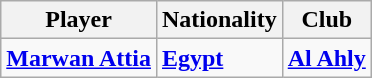<table class="wikitable">
<tr>
<th>Player</th>
<th>Nationality</th>
<th>Club</th>
</tr>
<tr>
<td><strong><a href='#'>Marwan Attia</a></strong></td>
<td><strong> <a href='#'>Egypt</a></strong></td>
<td><strong><a href='#'>Al Ahly</a></strong></td>
</tr>
</table>
